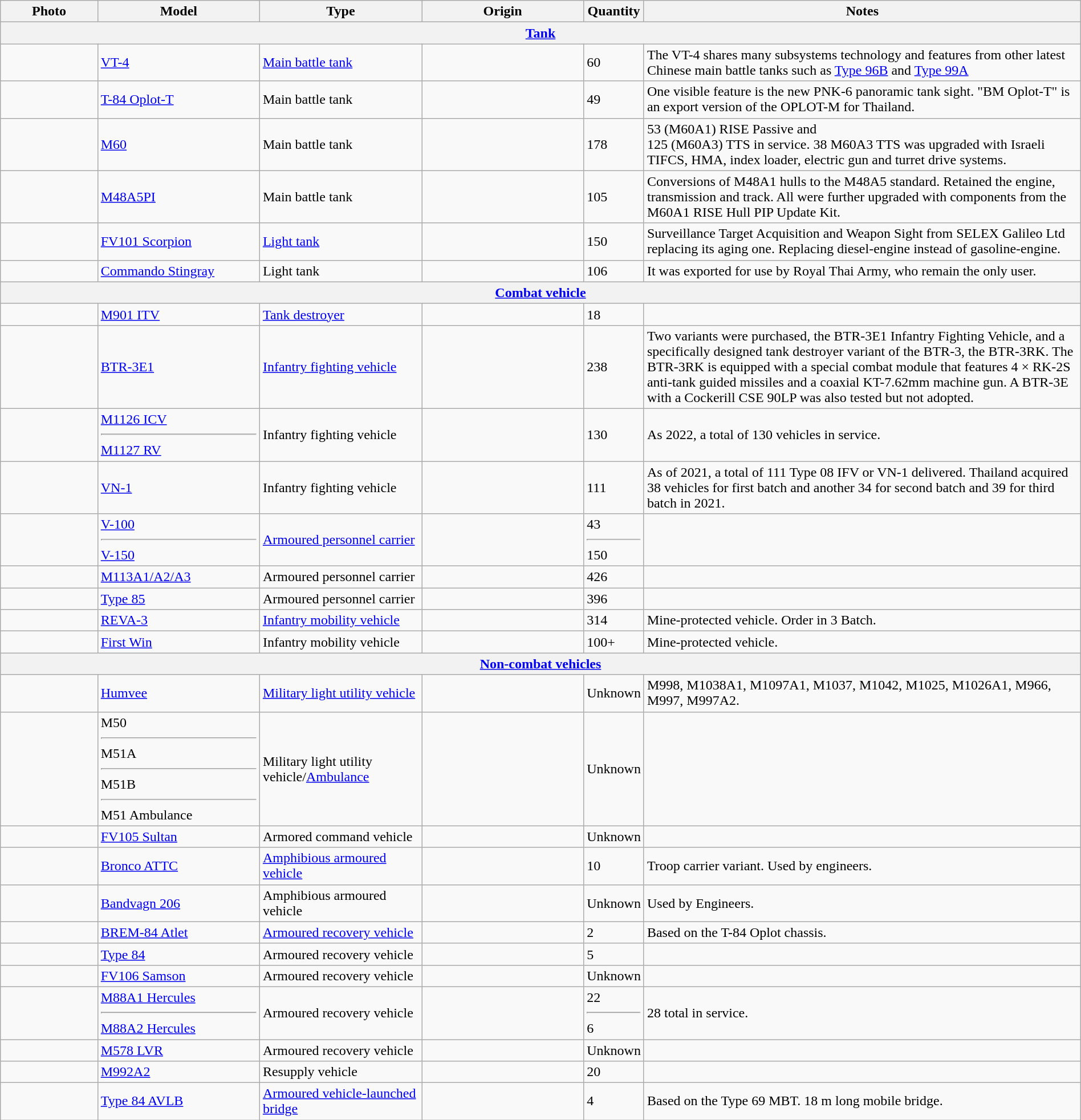<table class="wikitable" style="width:100%;">
<tr>
<th style="width:9%;">Photo</th>
<th style="width:15%;">Model</th>
<th style="width:15%;">Type</th>
<th style="width:15%;">Origin</th>
<th style="width:5%;">Quantity</th>
<th>Notes</th>
</tr>
<tr>
<th style="align: centre;" colspan="7"><a href='#'>Tank</a></th>
</tr>
<tr>
<td></td>
<td><a href='#'>VT-4</a></td>
<td><a href='#'>Main battle tank</a></td>
<td></td>
<td>60</td>
<td>The VT-4 shares many subsystems technology and features from other latest Chinese main battle tanks such as <a href='#'>Type 96B</a> and <a href='#'>Type 99A</a></td>
</tr>
<tr>
<td></td>
<td><a href='#'>T-84 Oplot-T</a></td>
<td>Main battle tank</td>
<td></td>
<td>49</td>
<td>One visible feature is the new PNK-6 panoramic tank sight. "BM Oplot-T" is an export version of the OPLOT-M for Thailand.</td>
</tr>
<tr>
<td></td>
<td><a href='#'>M60</a></td>
<td>Main battle tank</td>
<td></td>
<td>178</td>
<td>53 (M60A1) RISE Passive and<br>125 (M60A3) TTS in service. 38 M60A3 TTS was upgraded with Israeli TIFCS, HMA, index loader, electric gun and turret drive systems.</td>
</tr>
<tr>
<td></td>
<td><a href='#'>M48A5PI</a></td>
<td>Main battle tank</td>
<td></td>
<td>105</td>
<td>Conversions of M48A1 hulls to the M48A5 standard. Retained the engine, transmission and track. All were further upgraded with components from the M60A1 RISE Hull PIP Update Kit.</td>
</tr>
<tr>
<td></td>
<td><a href='#'>FV101 Scorpion</a></td>
<td><a href='#'>Light tank</a></td>
<td></td>
<td>150</td>
<td>Surveillance Target Acquisition and Weapon Sight from SELEX Galileo Ltd replacing its aging one. Replacing diesel-engine instead of gasoline-engine.</td>
</tr>
<tr>
<td></td>
<td><a href='#'>Commando Stingray</a></td>
<td>Light tank</td>
<td></td>
<td>106</td>
<td>It was exported for use by Royal Thai Army, who remain the only user.</td>
</tr>
<tr>
<th style="align: centre;" colspan="7"><a href='#'>Combat vehicle</a></th>
</tr>
<tr>
<td></td>
<td><a href='#'>M901 ITV</a></td>
<td><a href='#'>Tank destroyer</a></td>
<td></td>
<td>18</td>
<td></td>
</tr>
<tr>
<td></td>
<td><a href='#'>BTR-3E1</a></td>
<td><a href='#'>Infantry fighting vehicle</a></td>
<td><br></td>
<td>238</td>
<td>Two variants were purchased, the BTR-3E1 Infantry Fighting Vehicle, and a specifically designed tank destroyer variant of the BTR-3, the BTR-3RK. The BTR-3RK is equipped with a special combat module that features 4 × RK-2S anti-tank guided missiles and a coaxial KT-7.62mm machine gun. A BTR-3E with a Cockerill CSE 90LP was also tested but not adopted.</td>
</tr>
<tr>
<td></td>
<td><a href='#'>M1126 ICV</a><hr><a href='#'>M1127 RV</a></td>
<td>Infantry fighting vehicle</td>
<td><br></td>
<td>130</td>
<td>As 2022, a total of 130 vehicles in service.</td>
</tr>
<tr>
<td></td>
<td><a href='#'>VN-1</a></td>
<td>Infantry fighting vehicle</td>
<td></td>
<td>111</td>
<td>As of 2021, a total of 111 Type 08 IFV or VN-1 delivered. Thailand acquired 38 vehicles for first batch and another 34 for second batch and 39 for third batch in 2021.</td>
</tr>
<tr>
<td></td>
<td><a href='#'>V-100</a><hr><a href='#'>V-150</a></td>
<td><a href='#'>Armoured personnel carrier</a></td>
<td></td>
<td>43<hr>150</td>
<td></td>
</tr>
<tr>
<td></td>
<td><a href='#'>M113A1/A2/A3</a></td>
<td>Armoured personnel carrier</td>
<td></td>
<td>426</td>
<td></td>
</tr>
<tr>
<td></td>
<td><a href='#'>Type 85</a></td>
<td>Armoured personnel carrier</td>
<td></td>
<td>396</td>
<td></td>
</tr>
<tr>
<td></td>
<td><a href='#'>REVA-3</a></td>
<td><a href='#'>Infantry mobility vehicle</a></td>
<td></td>
<td>314</td>
<td>Mine-protected vehicle. Order in 3 Batch.</td>
</tr>
<tr>
<td></td>
<td><a href='#'>First Win</a></td>
<td>Infantry mobility vehicle</td>
<td></td>
<td>100+</td>
<td>Mine-protected vehicle.</td>
</tr>
<tr>
<th style="align: centre;" colspan="7"><a href='#'>Non-combat vehicles</a></th>
</tr>
<tr>
<td></td>
<td><a href='#'>Humvee</a></td>
<td><a href='#'>Military light utility vehicle</a></td>
<td></td>
<td>Unknown</td>
<td>M998, M1038A1, M1097A1, M1037, M1042, M1025, M1026A1, M966, M997, M997A2.</td>
</tr>
<tr>
<td></td>
<td>M50<hr>M51A<hr>M51B<hr>M51 Ambulance</td>
<td>Military light utility vehicle/<a href='#'>Ambulance</a></td>
<td></td>
<td>Unknown</td>
<td></td>
</tr>
<tr>
<td></td>
<td><a href='#'>FV105 Sultan</a></td>
<td>Armored command vehicle</td>
<td></td>
<td>Unknown</td>
<td></td>
</tr>
<tr>
<td></td>
<td><a href='#'>Bronco ATTC</a></td>
<td><a href='#'>Amphibious armoured vehicle</a></td>
<td></td>
<td>10</td>
<td>Troop carrier variant. Used by engineers.</td>
</tr>
<tr>
<td></td>
<td><a href='#'>Bandvagn 206</a></td>
<td>Amphibious armoured vehicle</td>
<td></td>
<td>Unknown</td>
<td>Used by Engineers.</td>
</tr>
<tr>
<td></td>
<td><a href='#'>BREM-84 Atlet</a></td>
<td><a href='#'>Armoured recovery vehicle</a></td>
<td></td>
<td>2</td>
<td>Based on the T-84 Oplot chassis.</td>
</tr>
<tr>
<td></td>
<td><a href='#'>Type 84</a></td>
<td>Armoured recovery vehicle</td>
<td></td>
<td>5</td>
<td></td>
</tr>
<tr>
<td></td>
<td><a href='#'>FV106 Samson</a></td>
<td>Armoured recovery vehicle</td>
<td></td>
<td>Unknown</td>
<td></td>
</tr>
<tr>
<td></td>
<td><a href='#'>M88A1 Hercules</a><hr><a href='#'>M88A2 Hercules</a></td>
<td>Armoured recovery vehicle</td>
<td></td>
<td>22<hr>6</td>
<td>28 total in service. </td>
</tr>
<tr>
<td></td>
<td><a href='#'>M578 LVR</a></td>
<td>Armoured recovery vehicle</td>
<td></td>
<td>Unknown</td>
<td></td>
</tr>
<tr>
<td></td>
<td><a href='#'>M992A2</a></td>
<td>Resupply vehicle</td>
<td></td>
<td>20</td>
<td></td>
</tr>
<tr>
<td></td>
<td><a href='#'>Type 84 AVLB</a></td>
<td><a href='#'>Armoured vehicle-launched bridge</a></td>
<td></td>
<td>4</td>
<td>Based on the Type 69 MBT. 18 m long mobile bridge.</td>
</tr>
</table>
